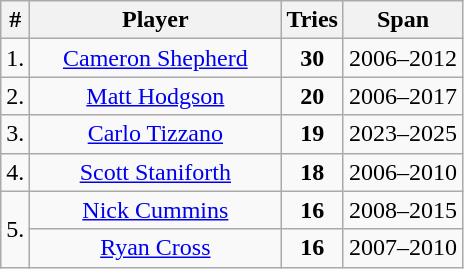<table class="wikitable sortable" style="text-align:center;">
<tr>
<th>#</th>
<th style="width:160px;">Player</th>
<th>Tries</th>
<th>Span</th>
</tr>
<tr>
<td>1.</td>
<td><a href='#'>Cameron Shepherd</a></td>
<td><strong>30</strong></td>
<td>2006–2012</td>
</tr>
<tr>
<td>2.</td>
<td><a href='#'>Matt Hodgson</a></td>
<td><strong>20</strong></td>
<td>2006–2017</td>
</tr>
<tr>
<td>3.</td>
<td><a href='#'>Carlo Tizzano</a></td>
<td><strong>19</strong></td>
<td>2023–2025</td>
</tr>
<tr>
<td>4.</td>
<td><a href='#'>Scott Staniforth</a></td>
<td><strong>18</strong></td>
<td>2006–2010</td>
</tr>
<tr>
<td rowspan="2">5.</td>
<td><a href='#'>Nick Cummins</a></td>
<td><strong>16</strong></td>
<td>2008–2015</td>
</tr>
<tr>
<td><a href='#'>Ryan Cross</a></td>
<td><strong>16</strong></td>
<td>2007–2010</td>
</tr>
</table>
